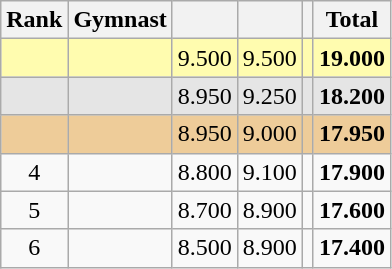<table style="text-align:center;" class="wikitable sortable">
<tr>
<th>Rank</th>
<th>Gymnast</th>
<th><small></small></th>
<th><small></small></th>
<th><small></small></th>
<th>Total</th>
</tr>
<tr bgcolor=fffcaf>
<td></td>
<td align=left></td>
<td>9.500</td>
<td>9.500</td>
<td></td>
<td><strong>19.000</strong></td>
</tr>
<tr bgcolor=e5e5e5>
<td></td>
<td align=left></td>
<td>8.950</td>
<td>9.250</td>
<td></td>
<td><strong>18.200</strong></td>
</tr>
<tr bgcolor=eecc99>
<td></td>
<td align=left></td>
<td>8.950</td>
<td>9.000</td>
<td></td>
<td><strong>17.950</strong></td>
</tr>
<tr>
<td>4</td>
<td align=left></td>
<td>8.800</td>
<td>9.100</td>
<td></td>
<td><strong>17.900</strong></td>
</tr>
<tr>
<td>5</td>
<td align=left></td>
<td>8.700</td>
<td>8.900</td>
<td></td>
<td><strong>17.600</strong></td>
</tr>
<tr>
<td>6</td>
<td align=left></td>
<td>8.500</td>
<td>8.900</td>
<td></td>
<td><strong>17.400</strong></td>
</tr>
</table>
